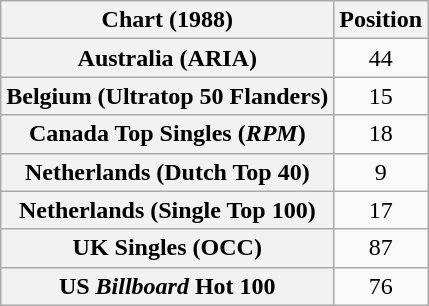<table class="wikitable sortable plainrowheaders" style="text-align:center">
<tr>
<th scope="col">Chart (1988)</th>
<th scope="col">Position</th>
</tr>
<tr>
<th scope="row">Australia (ARIA)</th>
<td>44</td>
</tr>
<tr>
<th scope="row">Belgium (Ultratop 50 Flanders)</th>
<td>15</td>
</tr>
<tr>
<th scope="row">Canada Top Singles (<em>RPM</em>)</th>
<td>18</td>
</tr>
<tr>
<th scope="row">Netherlands (Dutch Top 40)</th>
<td>9</td>
</tr>
<tr>
<th scope="row">Netherlands (Single Top 100)</th>
<td>17</td>
</tr>
<tr>
<th scope="row">UK Singles (OCC)</th>
<td>87</td>
</tr>
<tr>
<th scope="row">US <em>Billboard</em> Hot 100</th>
<td>76</td>
</tr>
</table>
